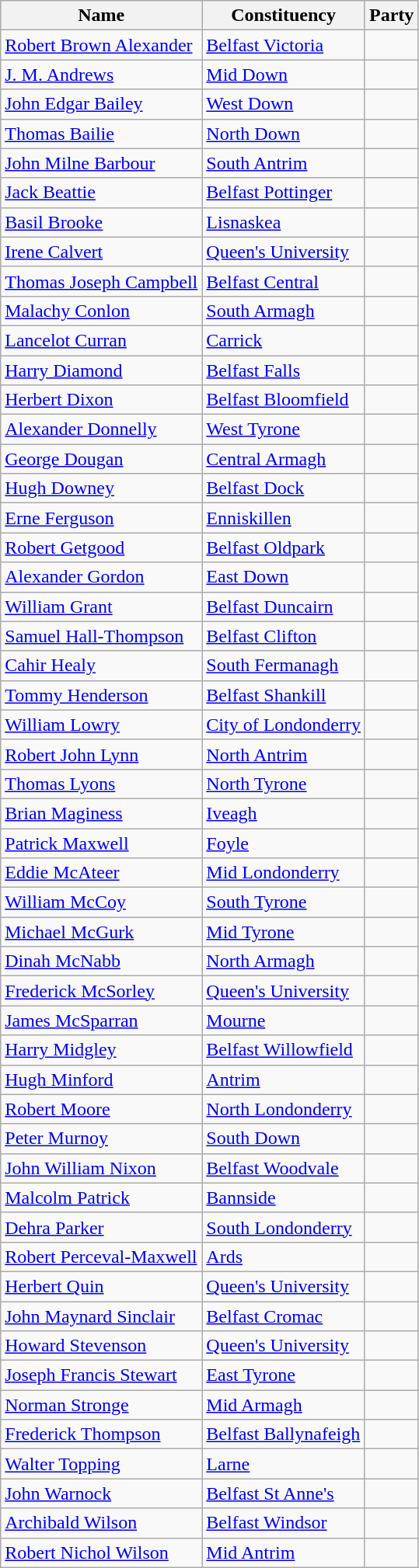<table class="wikitable sortable">
<tr>
<th>Name</th>
<th>Constituency</th>
<th colspan=2>Party</th>
</tr>
<tr>
<td><a href='#'>Robert Brown Alexander</a></td>
<td><a href='#'>Belfast Victoria</a></td>
<td></td>
</tr>
<tr>
<td><a href='#'>J. M. Andrews</a></td>
<td><a href='#'>Mid Down</a></td>
<td></td>
</tr>
<tr>
<td><a href='#'>John Edgar Bailey</a></td>
<td><a href='#'>West Down</a></td>
<td></td>
</tr>
<tr>
<td><a href='#'>Thomas Bailie</a></td>
<td><a href='#'>North Down</a></td>
<td></td>
</tr>
<tr>
<td><a href='#'>John Milne Barbour</a></td>
<td><a href='#'>South Antrim</a></td>
<td></td>
</tr>
<tr>
<td><a href='#'>Jack Beattie</a></td>
<td><a href='#'>Belfast Pottinger</a></td>
<td></td>
</tr>
<tr>
<td><a href='#'>Basil Brooke</a></td>
<td><a href='#'>Lisnaskea</a></td>
<td></td>
</tr>
<tr>
<td><a href='#'>Irene Calvert</a></td>
<td><a href='#'>Queen's University</a></td>
<td></td>
</tr>
<tr>
<td><a href='#'>Thomas Joseph Campbell</a></td>
<td><a href='#'>Belfast Central</a></td>
<td></td>
</tr>
<tr>
<td><a href='#'>Malachy Conlon</a></td>
<td><a href='#'>South Armagh</a></td>
<td></td>
</tr>
<tr>
<td><a href='#'>Lancelot Curran</a></td>
<td><a href='#'>Carrick</a></td>
<td></td>
</tr>
<tr>
<td><a href='#'>Harry Diamond</a></td>
<td><a href='#'>Belfast Falls</a></td>
<td></td>
</tr>
<tr>
<td><a href='#'>Herbert Dixon</a></td>
<td><a href='#'>Belfast Bloomfield</a></td>
<td></td>
</tr>
<tr>
<td><a href='#'>Alexander Donnelly</a></td>
<td><a href='#'>West Tyrone</a></td>
<td></td>
</tr>
<tr>
<td><a href='#'>George Dougan</a></td>
<td><a href='#'>Central Armagh</a></td>
<td></td>
</tr>
<tr>
<td><a href='#'>Hugh Downey</a></td>
<td><a href='#'>Belfast Dock</a></td>
<td></td>
</tr>
<tr>
<td><a href='#'>Erne Ferguson</a></td>
<td><a href='#'>Enniskillen</a></td>
<td></td>
</tr>
<tr>
<td><a href='#'>Robert Getgood</a></td>
<td><a href='#'>Belfast Oldpark</a></td>
<td></td>
</tr>
<tr>
<td><a href='#'>Alexander Gordon</a></td>
<td><a href='#'>East Down</a></td>
<td></td>
</tr>
<tr>
<td><a href='#'>William Grant</a></td>
<td><a href='#'>Belfast Duncairn</a></td>
<td></td>
</tr>
<tr>
<td><a href='#'>Samuel Hall-Thompson</a></td>
<td><a href='#'>Belfast Clifton</a></td>
<td></td>
</tr>
<tr>
<td><a href='#'>Cahir Healy</a></td>
<td><a href='#'>South Fermanagh</a></td>
<td></td>
</tr>
<tr>
<td><a href='#'>Tommy Henderson</a></td>
<td><a href='#'>Belfast Shankill</a></td>
<td></td>
</tr>
<tr>
<td><a href='#'>William Lowry</a></td>
<td><a href='#'>City of Londonderry</a></td>
<td></td>
</tr>
<tr>
<td><a href='#'>Robert John Lynn</a></td>
<td><a href='#'>North Antrim</a></td>
<td></td>
</tr>
<tr>
<td><a href='#'>Thomas Lyons</a></td>
<td><a href='#'>North Tyrone</a></td>
<td></td>
</tr>
<tr>
<td><a href='#'>Brian Maginess</a></td>
<td><a href='#'>Iveagh</a></td>
<td></td>
</tr>
<tr>
<td><a href='#'>Patrick Maxwell</a></td>
<td><a href='#'>Foyle</a></td>
<td></td>
</tr>
<tr>
<td><a href='#'>Eddie McAteer</a></td>
<td><a href='#'>Mid Londonderry</a></td>
<td></td>
</tr>
<tr>
<td><a href='#'>William McCoy</a></td>
<td><a href='#'>South Tyrone</a></td>
<td></td>
</tr>
<tr>
<td><a href='#'>Michael McGurk</a></td>
<td><a href='#'>Mid Tyrone</a></td>
<td></td>
</tr>
<tr>
<td><a href='#'>Dinah McNabb</a></td>
<td><a href='#'>North Armagh</a></td>
<td></td>
</tr>
<tr>
<td><a href='#'>Frederick McSorley</a></td>
<td><a href='#'>Queen's University</a></td>
<td></td>
</tr>
<tr>
<td><a href='#'>James McSparran</a></td>
<td><a href='#'>Mourne</a></td>
<td></td>
</tr>
<tr>
<td><a href='#'>Harry Midgley</a></td>
<td><a href='#'>Belfast Willowfield</a></td>
<td></td>
</tr>
<tr>
<td><a href='#'>Hugh Minford</a></td>
<td><a href='#'>Antrim</a></td>
<td></td>
</tr>
<tr>
<td><a href='#'>Robert Moore</a></td>
<td><a href='#'>North Londonderry</a></td>
<td></td>
</tr>
<tr>
<td><a href='#'>Peter Murnoy</a></td>
<td><a href='#'>South Down</a></td>
<td></td>
</tr>
<tr>
<td><a href='#'>John William Nixon</a></td>
<td><a href='#'>Belfast Woodvale</a></td>
<td></td>
</tr>
<tr>
<td><a href='#'>Malcolm Patrick</a></td>
<td><a href='#'>Bannside</a></td>
<td></td>
</tr>
<tr>
<td><a href='#'>Dehra Parker</a></td>
<td><a href='#'>South Londonderry</a></td>
<td></td>
</tr>
<tr>
<td><a href='#'>Robert Perceval-Maxwell</a></td>
<td><a href='#'>Ards</a></td>
<td></td>
</tr>
<tr>
<td><a href='#'>Herbert Quin</a></td>
<td><a href='#'>Queen's University</a></td>
<td></td>
</tr>
<tr>
<td><a href='#'>John Maynard Sinclair</a></td>
<td><a href='#'>Belfast Cromac</a></td>
<td></td>
</tr>
<tr>
<td><a href='#'>Howard Stevenson</a></td>
<td><a href='#'>Queen's University</a></td>
<td></td>
</tr>
<tr>
<td><a href='#'>Joseph Francis Stewart</a></td>
<td><a href='#'>East Tyrone</a></td>
<td></td>
</tr>
<tr>
<td><a href='#'>Norman Stronge</a></td>
<td><a href='#'>Mid Armagh</a></td>
<td></td>
</tr>
<tr>
<td><a href='#'>Frederick Thompson</a></td>
<td><a href='#'>Belfast Ballynafeigh</a></td>
<td></td>
</tr>
<tr>
<td><a href='#'>Walter Topping</a></td>
<td><a href='#'>Larne</a></td>
<td></td>
</tr>
<tr>
<td><a href='#'>John Warnock</a></td>
<td><a href='#'>Belfast St Anne's</a></td>
<td></td>
</tr>
<tr>
<td><a href='#'>Archibald Wilson</a></td>
<td><a href='#'>Belfast Windsor</a></td>
<td></td>
</tr>
<tr>
<td><a href='#'>Robert Nichol Wilson</a></td>
<td><a href='#'>Mid Antrim</a></td>
<td></td>
</tr>
</table>
